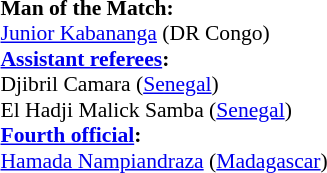<table width=50% style="font-size:90%">
<tr>
<td><br><strong>Man of the Match:</strong>
<br><a href='#'>Junior Kabananga</a> (DR Congo)<br><strong><a href='#'>Assistant referees</a>:</strong>
<br>Djibril Camara (<a href='#'>Senegal</a>)
<br>El Hadji Malick Samba (<a href='#'>Senegal</a>)
<br><strong><a href='#'>Fourth official</a>:</strong>
<br><a href='#'>Hamada Nampiandraza</a> (<a href='#'>Madagascar</a>)</td>
</tr>
</table>
